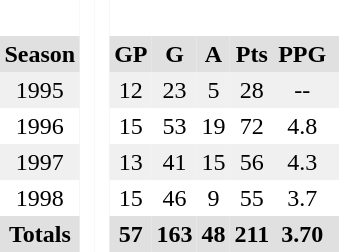<table BORDER="0" CELLPADDING="3" CELLSPACING="0">
<tr style="text-align: center; background: #e0e0e0">
<th colspan="1" style="background: #ffffff"> </th>
<th rowspan="99" style="background: #ffffff"> </th>
<th rowspan="99" style="background: #ffffff"> </th>
</tr>
<tr style="text-align: center; background: #e0e0e0">
<th>Season</th>
<th>GP</th>
<th>G</th>
<th>A</th>
<th>Pts</th>
<th>PPG</th>
<th></th>
</tr>
<tr style="text-align: center; background: #f0f0f0">
<td>1995</td>
<td>12</td>
<td>23</td>
<td>5</td>
<td>28</td>
<td>--</td>
<td></td>
</tr>
<tr ALIGN="center">
<td>1996</td>
<td>15</td>
<td>53</td>
<td>19</td>
<td>72</td>
<td>4.8</td>
<td></td>
</tr>
<tr style="text-align: center; background: #f0f0f0">
<td>1997</td>
<td>13</td>
<td>41</td>
<td>15</td>
<td>56</td>
<td>4.3</td>
<td></td>
</tr>
<tr ALIGN="center">
<td>1998</td>
<td>15</td>
<td>46</td>
<td>9</td>
<td>55</td>
<td>3.7</td>
<td></td>
</tr>
<tr style="text-align: center; background: #e0e0e0">
<th colspan="1.5">Totals</th>
<th>57</th>
<th>163</th>
<th>48</th>
<th>211</th>
<th>3.70</th>
<th></th>
</tr>
</table>
